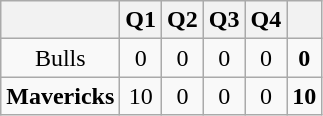<table class="wikitable" style="text-align: center;">
<tr>
<th></th>
<th>Q1</th>
<th>Q2</th>
<th>Q3</th>
<th>Q4</th>
<th></th>
</tr>
<tr>
<td>Bulls</td>
<td>0</td>
<td>0</td>
<td>0</td>
<td>0</td>
<td><strong>0</strong></td>
</tr>
<tr>
<td><strong>Mavericks</strong></td>
<td>10</td>
<td>0</td>
<td>0</td>
<td>0</td>
<td><strong>10</strong></td>
</tr>
</table>
